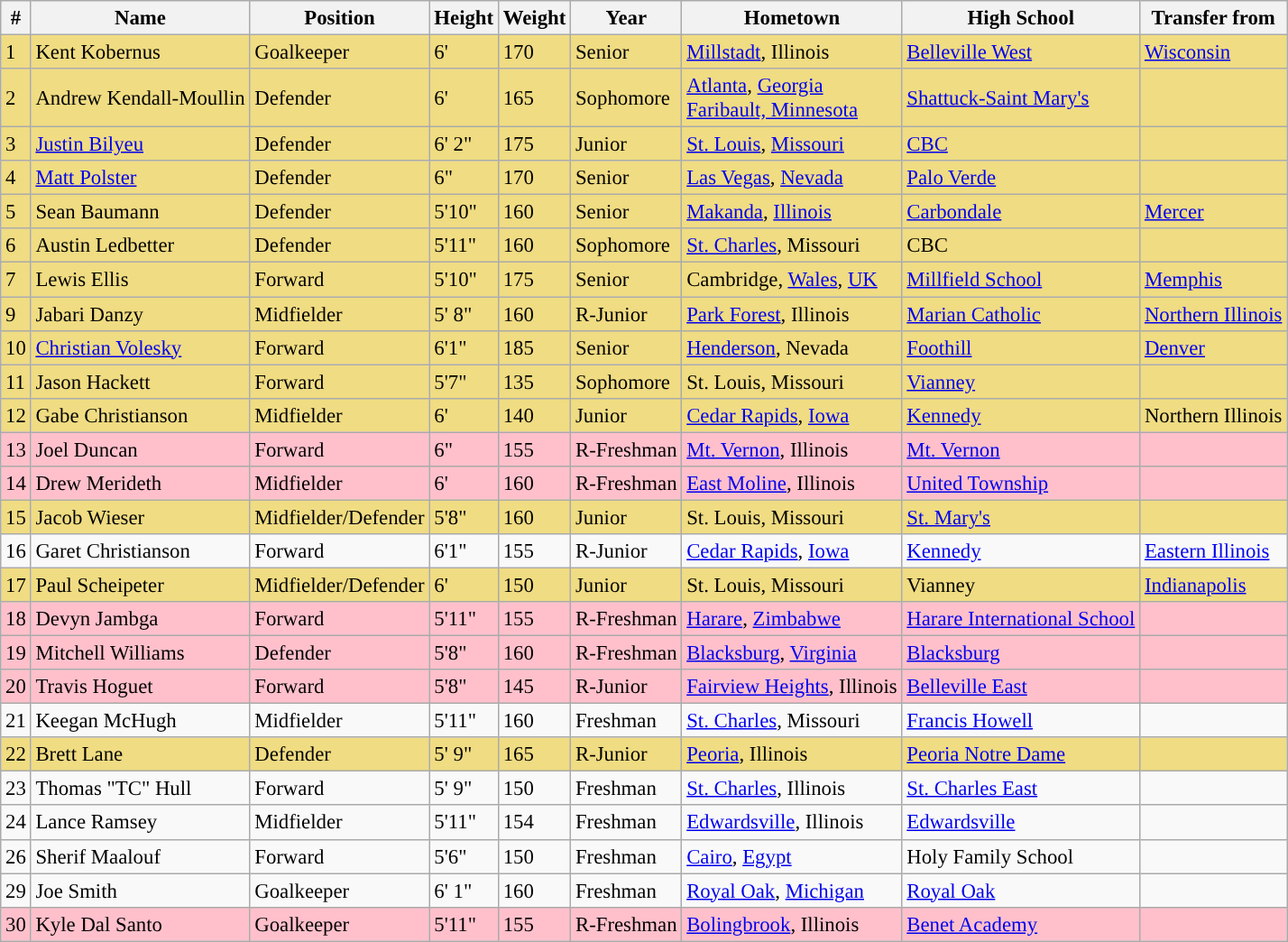<table class="wikitable sortable" style="font-size:95%;">
<tr>
<th>#</th>
<th>Name</th>
<th>Position</th>
<th>Height</th>
<th>Weight</th>
<th>Year</th>
<th>Hometown</th>
<th>High School</th>
<th>Transfer from</th>
</tr>
<tr style=" background-color:#F0DC82">
<td>1</td>
<td>Kent Kobernus</td>
<td>Goalkeeper</td>
<td>6'</td>
<td>170</td>
<td>Senior</td>
<td><a href='#'>Millstadt</a>, Illinois</td>
<td><a href='#'>Belleville West</a></td>
<td><a href='#'>Wisconsin</a></td>
</tr>
<tr style=" background-color:#F0DC82">
<td>2</td>
<td>Andrew Kendall-Moullin</td>
<td>Defender</td>
<td>6'</td>
<td>165</td>
<td>Sophomore</td>
<td><a href='#'>Atlanta</a>, <a href='#'>Georgia</a><br><a href='#'>Faribault, Minnesota</a></td>
<td><a href='#'>Shattuck-Saint Mary's</a></td>
<td></td>
</tr>
<tr style=" background-color:#F0DC82">
<td>3</td>
<td><a href='#'>Justin Bilyeu</a></td>
<td>Defender</td>
<td>6' 2"</td>
<td>175</td>
<td>Junior</td>
<td><a href='#'>St. Louis</a>, <a href='#'>Missouri</a></td>
<td><a href='#'>CBC</a></td>
<td></td>
</tr>
<tr style=" background-color:#F0DC82">
<td>4</td>
<td><a href='#'>Matt Polster</a></td>
<td>Defender</td>
<td>6"</td>
<td>170</td>
<td>Senior</td>
<td><a href='#'>Las Vegas</a>, <a href='#'>Nevada</a></td>
<td><a href='#'>Palo Verde</a></td>
<td></td>
</tr>
<tr style=" background-color:#F0DC82">
<td>5</td>
<td>Sean Baumann</td>
<td>Defender</td>
<td>5'10"</td>
<td>160</td>
<td>Senior</td>
<td><a href='#'>Makanda</a>, <a href='#'>Illinois</a></td>
<td><a href='#'>Carbondale</a></td>
<td><a href='#'>Mercer</a></td>
</tr>
<tr style=" background-color:#F0DC82">
<td>6</td>
<td>Austin Ledbetter</td>
<td>Defender</td>
<td>5'11"</td>
<td>160</td>
<td>Sophomore</td>
<td><a href='#'>St. Charles</a>, Missouri</td>
<td>CBC</td>
<td></td>
</tr>
<tr style=" background-color:#F0DC82">
<td>7</td>
<td>Lewis Ellis</td>
<td>Forward</td>
<td>5'10"</td>
<td>175</td>
<td>Senior</td>
<td>Cambridge, <a href='#'>Wales</a>, <a href='#'>UK</a></td>
<td><a href='#'>Millfield School</a></td>
<td><a href='#'>Memphis</a></td>
</tr>
<tr style=" background-color:#F0DC82">
<td>9</td>
<td>Jabari Danzy</td>
<td>Midfielder</td>
<td>5' 8"</td>
<td>160</td>
<td>R-Junior</td>
<td><a href='#'>Park Forest</a>, Illinois</td>
<td><a href='#'>Marian Catholic</a></td>
<td><a href='#'>Northern Illinois</a></td>
</tr>
<tr style=" background-color:#F0DC82">
<td>10</td>
<td><a href='#'>Christian Volesky</a></td>
<td>Forward</td>
<td>6'1"</td>
<td>185</td>
<td>Senior</td>
<td><a href='#'>Henderson</a>, Nevada</td>
<td><a href='#'>Foothill</a></td>
<td><a href='#'>Denver</a></td>
</tr>
<tr style=" background-color:#F0DC82">
<td>11</td>
<td>Jason Hackett</td>
<td>Forward</td>
<td>5'7"</td>
<td>135</td>
<td>Sophomore</td>
<td>St. Louis, Missouri</td>
<td><a href='#'>Vianney</a></td>
<td></td>
</tr>
<tr style=" background-color:#F0DC82">
<td>12</td>
<td>Gabe Christianson </td>
<td>Midfielder</td>
<td>6'</td>
<td>140</td>
<td>Junior</td>
<td><a href='#'>Cedar Rapids</a>, <a href='#'>Iowa</a></td>
<td><a href='#'>Kennedy</a></td>
<td>Northern Illinois</td>
</tr>
<tr style="background:pink">
<td>13</td>
<td>Joel Duncan</td>
<td>Forward</td>
<td>6"</td>
<td>155</td>
<td>R-Freshman</td>
<td><a href='#'>Mt. Vernon</a>, Illinois</td>
<td><a href='#'>Mt. Vernon</a></td>
<td></td>
</tr>
<tr style="background:pink">
<td>14</td>
<td>Drew Merideth</td>
<td>Midfielder</td>
<td>6'</td>
<td>160</td>
<td>R-Freshman</td>
<td><a href='#'>East Moline</a>, Illinois</td>
<td><a href='#'>United Township</a></td>
<td></td>
</tr>
<tr style=" background-color:#F0DC82">
<td>15</td>
<td>Jacob Wieser</td>
<td>Midfielder/Defender</td>
<td>5'8"</td>
<td>160</td>
<td>Junior</td>
<td>St. Louis, Missouri</td>
<td><a href='#'>St. Mary's</a></td>
<td></td>
</tr>
<tr>
<td>16</td>
<td>Garet Christianson</td>
<td>Forward</td>
<td>6'1"</td>
<td>155</td>
<td>R-Junior</td>
<td><a href='#'>Cedar Rapids</a>, <a href='#'>Iowa</a></td>
<td><a href='#'>Kennedy</a></td>
<td><a href='#'>Eastern Illinois</a></td>
</tr>
<tr style=" background-color:#F0DC82">
<td>17</td>
<td>Paul Scheipeter</td>
<td>Midfielder/Defender</td>
<td>6'</td>
<td>150</td>
<td>Junior</td>
<td>St. Louis, Missouri</td>
<td>Vianney</td>
<td><a href='#'>Indianapolis</a></td>
</tr>
<tr style="background:pink">
<td>18</td>
<td>Devyn Jambga</td>
<td>Forward</td>
<td>5'11"</td>
<td>155</td>
<td>R-Freshman</td>
<td><a href='#'>Harare</a>, <a href='#'>Zimbabwe</a></td>
<td><a href='#'>Harare International School</a></td>
<td></td>
</tr>
<tr style="background:pink">
<td>19</td>
<td>Mitchell Williams</td>
<td>Defender</td>
<td>5'8"</td>
<td>160</td>
<td>R-Freshman</td>
<td><a href='#'>Blacksburg</a>, <a href='#'>Virginia</a></td>
<td><a href='#'>Blacksburg</a></td>
<td></td>
</tr>
<tr style="background:pink">
<td>20</td>
<td>Travis Hoguet</td>
<td>Forward</td>
<td>5'8"</td>
<td>145</td>
<td>R-Junior</td>
<td><a href='#'>Fairview Heights</a>, Illinois</td>
<td><a href='#'>Belleville East</a></td>
<td></td>
</tr>
<tr>
<td>21</td>
<td>Keegan McHugh </td>
<td>Midfielder</td>
<td>5'11"</td>
<td>160</td>
<td>Freshman</td>
<td><a href='#'>St. Charles</a>, Missouri</td>
<td><a href='#'>Francis Howell</a></td>
<td></td>
</tr>
<tr style=" background-color:#F0DC82">
<td>22</td>
<td>Brett Lane</td>
<td>Defender</td>
<td>5' 9"</td>
<td>165</td>
<td>R-Junior</td>
<td><a href='#'>Peoria</a>, Illinois</td>
<td><a href='#'>Peoria Notre Dame</a></td>
<td></td>
</tr>
<tr>
<td>23</td>
<td>Thomas "TC" Hull </td>
<td>Forward</td>
<td>5' 9"</td>
<td>150</td>
<td>Freshman</td>
<td><a href='#'>St. Charles</a>, Illinois</td>
<td><a href='#'>St. Charles East</a></td>
<td></td>
</tr>
<tr>
<td>24</td>
<td>Lance Ramsey</td>
<td>Midfielder</td>
<td>5'11"</td>
<td>154</td>
<td>Freshman</td>
<td><a href='#'>Edwardsville</a>, Illinois</td>
<td><a href='#'>Edwardsville</a></td>
<td></td>
</tr>
<tr>
<td>26</td>
<td>Sherif Maalouf </td>
<td>Forward</td>
<td>5'6"</td>
<td>150</td>
<td>Freshman</td>
<td><a href='#'>Cairo</a>, <a href='#'>Egypt</a></td>
<td>Holy Family School</td>
<td></td>
</tr>
<tr>
<td>29</td>
<td>Joe Smith </td>
<td>Goalkeeper</td>
<td>6' 1"</td>
<td>160</td>
<td>Freshman</td>
<td><a href='#'>Royal Oak</a>, <a href='#'>Michigan</a></td>
<td><a href='#'>Royal Oak</a></td>
<td></td>
</tr>
<tr style="background-color:pink; background-color:pink">
<td>30</td>
<td>Kyle Dal Santo</td>
<td>Goalkeeper</td>
<td>5'11"</td>
<td>155</td>
<td>R-Freshman</td>
<td><a href='#'>Bolingbrook</a>, Illinois</td>
<td><a href='#'>Benet Academy</a></td>
<td></td>
</tr>
</table>
